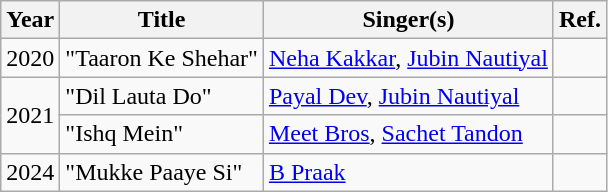<table class="wikitable">
<tr>
<th>Year</th>
<th>Title</th>
<th>Singer(s)</th>
<th>Ref.</th>
</tr>
<tr>
<td>2020</td>
<td>"Taaron Ke Shehar"</td>
<td><a href='#'>Neha Kakkar</a>, <a href='#'>Jubin Nautiyal</a></td>
<td></td>
</tr>
<tr>
<td rowspan="2">2021</td>
<td>"Dil Lauta Do"</td>
<td><a href='#'>Payal Dev</a>, <a href='#'>Jubin Nautiyal</a></td>
<td></td>
</tr>
<tr>
<td>"Ishq Mein"</td>
<td><a href='#'>Meet Bros</a>, <a href='#'>Sachet Tandon</a></td>
<td></td>
</tr>
<tr>
<td>2024</td>
<td>"Mukke Paaye Si"</td>
<td><a href='#'>B Praak</a></td>
<td></td>
</tr>
</table>
